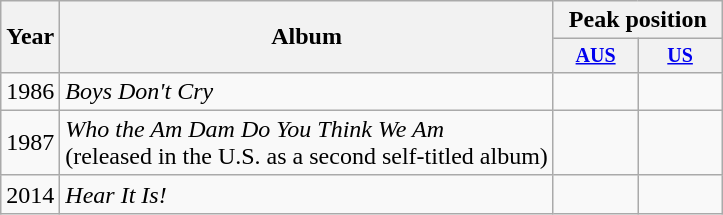<table class="wikitable">
<tr>
<th rowspan="2">Year</th>
<th rowspan="2">Album</th>
<th colspan="2">Peak position</th>
</tr>
<tr style="font-size:smaller;">
<th width="50"><a href='#'>AUS</a></th>
<th width="50"><a href='#'>US</a><br></th>
</tr>
<tr>
<td>1986</td>
<td><em>Boys Don't Cry</em></td>
<td></td>
<td></td>
</tr>
<tr>
<td>1987</td>
<td><em>Who the Am Dam Do You Think We Am</em><br>(released in the U.S. as a second self-titled album)</td>
<td></td>
<td></td>
</tr>
<tr>
<td>2014</td>
<td><em>Hear It Is!</em></td>
<td></td>
<td></td>
</tr>
</table>
